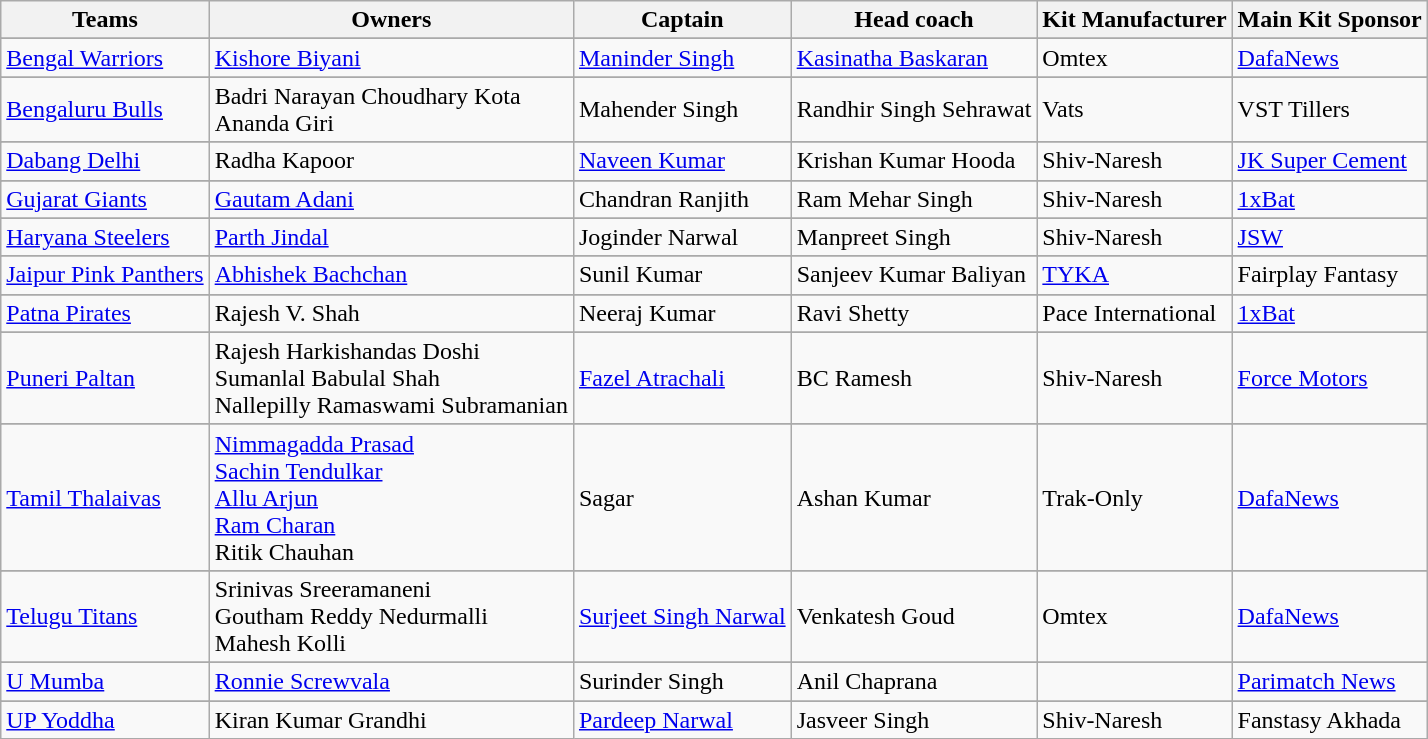<table class="wikitable sortable" style="text-align:left;">
<tr>
<th>Teams</th>
<th>Owners</th>
<th>Captain</th>
<th>Head coach</th>
<th>Kit Manufacturer</th>
<th>Main Kit Sponsor</th>
</tr>
<tr>
</tr>
<tr align=left>
<td><a href='#'>Bengal Warriors</a></td>
<td><a href='#'>Kishore Biyani</a></td>
<td> <a href='#'>Maninder Singh</a></td>
<td> <a href='#'>Kasinatha Baskaran</a></td>
<td>Omtex</td>
<td><a href='#'>DafaNews</a></td>
</tr>
<tr>
</tr>
<tr align=left>
<td><a href='#'>Bengaluru Bulls</a></td>
<td>Badri Narayan Choudhary Kota<br>Ananda Giri</td>
<td> Mahender Singh</td>
<td> Randhir Singh Sehrawat</td>
<td>Vats</td>
<td>VST Tillers</td>
</tr>
<tr>
</tr>
<tr align=left>
<td><a href='#'>Dabang Delhi</a></td>
<td>Radha Kapoor</td>
<td> <a href='#'>Naveen Kumar</a></td>
<td> Krishan Kumar Hooda</td>
<td>Shiv-Naresh</td>
<td><a href='#'>JK Super Cement</a></td>
</tr>
<tr>
</tr>
<tr align=left>
<td><a href='#'>Gujarat Giants</a></td>
<td><a href='#'>Gautam Adani</a></td>
<td> Chandran Ranjith</td>
<td> Ram Mehar Singh</td>
<td>Shiv-Naresh</td>
<td><a href='#'>1xBat</a></td>
</tr>
<tr>
</tr>
<tr align=left>
<td><a href='#'>Haryana Steelers</a></td>
<td><a href='#'>Parth Jindal</a></td>
<td> Joginder Narwal</td>
<td> Manpreet Singh</td>
<td>Shiv-Naresh</td>
<td><a href='#'>JSW</a></td>
</tr>
<tr>
</tr>
<tr align=left>
<td><a href='#'>Jaipur Pink Panthers</a></td>
<td><a href='#'>Abhishek Bachchan</a></td>
<td> Sunil Kumar</td>
<td> Sanjeev Kumar Baliyan</td>
<td><a href='#'>TYKA</a></td>
<td>Fairplay Fantasy</td>
</tr>
<tr>
</tr>
<tr align=left>
<td><a href='#'>Patna Pirates</a></td>
<td>Rajesh V. Shah</td>
<td> Neeraj Kumar</td>
<td> Ravi Shetty</td>
<td>Pace International</td>
<td><a href='#'>1xBat</a></td>
</tr>
<tr>
</tr>
<tr align=left>
<td><a href='#'>Puneri Paltan</a></td>
<td>Rajesh Harkishandas Doshi<br>Sumanlal Babulal Shah<br>Nallepilly Ramaswami Subramanian</td>
<td> <a href='#'>Fazel Atrachali</a></td>
<td> BC Ramesh</td>
<td>Shiv-Naresh</td>
<td><a href='#'>Force Motors</a></td>
</tr>
<tr>
</tr>
<tr align=left>
<td><a href='#'>Tamil Thalaivas</a></td>
<td><a href='#'>Nimmagadda Prasad</a><br><a href='#'>Sachin Tendulkar</a><br><a href='#'>Allu Arjun</a><br><a href='#'>Ram Charan</a><br>Ritik Chauhan</td>
<td> Sagar</td>
<td> Ashan Kumar</td>
<td>Trak-Only</td>
<td><a href='#'>DafaNews</a></td>
</tr>
<tr>
</tr>
<tr align=left>
<td><a href='#'>Telugu Titans</a></td>
<td>Srinivas Sreeramaneni<br>Goutham Reddy Nedurmalli<br>Mahesh Kolli</td>
<td> <a href='#'>Surjeet Singh Narwal</a></td>
<td> Venkatesh Goud</td>
<td>Omtex</td>
<td><a href='#'>DafaNews</a></td>
</tr>
<tr>
</tr>
<tr align=left>
<td><a href='#'>U Mumba</a></td>
<td><a href='#'>Ronnie Screwvala</a></td>
<td> Surinder Singh</td>
<td> Anil Chaprana</td>
<td></td>
<td><a href='#'>Parimatch News</a></td>
</tr>
<tr>
</tr>
<tr align=left>
<td><a href='#'>UP Yoddha</a></td>
<td>Kiran Kumar Grandhi</td>
<td> <a href='#'>Pardeep Narwal</a></td>
<td> Jasveer Singh</td>
<td>Shiv-Naresh</td>
<td>Fanstasy Akhada</td>
</tr>
</table>
